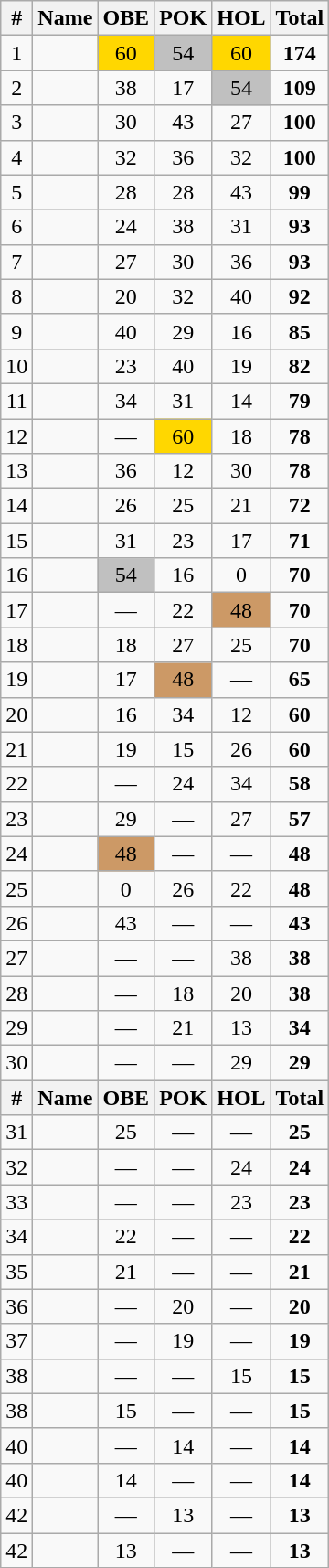<table class="wikitable sortable" style="text-align:center;">
<tr>
<th>#</th>
<th>Name</th>
<th>OBE</th>
<th>POK</th>
<th>HOL</th>
<th>Total</th>
</tr>
<tr>
<td>1</td>
<td align="left"></td>
<td bgcolor="gold">60</td>
<td bgcolor="silver">54</td>
<td bgcolor="gold">60</td>
<td><strong>174</strong></td>
</tr>
<tr>
<td>2</td>
<td align="left"></td>
<td>38</td>
<td>17</td>
<td bgcolor="silver">54</td>
<td><strong>109</strong></td>
</tr>
<tr>
<td>3</td>
<td align="left"></td>
<td>30</td>
<td>43</td>
<td>27</td>
<td><strong>100</strong></td>
</tr>
<tr>
<td>4</td>
<td align="left"></td>
<td>32</td>
<td>36</td>
<td>32</td>
<td><strong>100</strong></td>
</tr>
<tr>
<td>5</td>
<td align="left"></td>
<td>28</td>
<td>28</td>
<td>43</td>
<td><strong>99</strong></td>
</tr>
<tr>
<td>6</td>
<td align="left"></td>
<td>24</td>
<td>38</td>
<td>31</td>
<td><strong>93</strong></td>
</tr>
<tr>
<td>7</td>
<td align="left"></td>
<td>27</td>
<td>30</td>
<td>36</td>
<td><strong>93</strong></td>
</tr>
<tr>
<td>8</td>
<td align="left"></td>
<td>20</td>
<td>32</td>
<td>40</td>
<td><strong>92</strong></td>
</tr>
<tr>
<td>9</td>
<td align="left"></td>
<td>40</td>
<td>29</td>
<td>16</td>
<td><strong>85</strong></td>
</tr>
<tr>
<td>10</td>
<td align="left"></td>
<td>23</td>
<td>40</td>
<td>19</td>
<td><strong>82</strong></td>
</tr>
<tr>
<td>11</td>
<td align="left"></td>
<td>34</td>
<td>31</td>
<td>14</td>
<td><strong>79</strong></td>
</tr>
<tr>
<td>12</td>
<td align="left"></td>
<td>—</td>
<td bgcolor="gold">60</td>
<td>18</td>
<td><strong>78</strong></td>
</tr>
<tr>
<td>13</td>
<td align="left"></td>
<td>36</td>
<td>12</td>
<td>30</td>
<td><strong>78</strong></td>
</tr>
<tr>
<td>14</td>
<td align="left"></td>
<td>26</td>
<td>25</td>
<td>21</td>
<td><strong>72</strong></td>
</tr>
<tr>
<td>15</td>
<td align="left"></td>
<td>31</td>
<td>23</td>
<td>17</td>
<td><strong>71</strong></td>
</tr>
<tr>
<td>16</td>
<td align="left"></td>
<td bgcolor="silver">54</td>
<td>16</td>
<td>0</td>
<td><strong>70</strong></td>
</tr>
<tr>
<td>17</td>
<td align="left"></td>
<td>—</td>
<td>22</td>
<td bgcolor=CC9966>48</td>
<td><strong>70</strong></td>
</tr>
<tr>
<td>18</td>
<td align="left"></td>
<td>18</td>
<td>27</td>
<td>25</td>
<td><strong>70</strong></td>
</tr>
<tr>
<td>19</td>
<td align="left"></td>
<td>17</td>
<td bgcolor=CC9966>48</td>
<td>—</td>
<td><strong>65</strong></td>
</tr>
<tr>
<td>20</td>
<td align="left"></td>
<td>16</td>
<td>34</td>
<td>12</td>
<td><strong>60</strong></td>
</tr>
<tr>
<td>21</td>
<td align="left"></td>
<td>19</td>
<td>15</td>
<td>26</td>
<td><strong>60</strong></td>
</tr>
<tr>
<td>22</td>
<td align="left"></td>
<td>—</td>
<td>24</td>
<td>34</td>
<td><strong>58</strong></td>
</tr>
<tr>
<td>23</td>
<td align="left"></td>
<td>29</td>
<td>—</td>
<td>27</td>
<td><strong>57</strong></td>
</tr>
<tr>
<td>24</td>
<td align="left"></td>
<td bgcolor=CC9966>48</td>
<td>—</td>
<td>—</td>
<td><strong>48</strong></td>
</tr>
<tr>
<td>25</td>
<td align="left"></td>
<td>0</td>
<td>26</td>
<td>22</td>
<td><strong>48</strong></td>
</tr>
<tr>
<td>26</td>
<td align="left"></td>
<td>43</td>
<td>—</td>
<td>—</td>
<td><strong>43</strong></td>
</tr>
<tr>
<td>27</td>
<td align="left"></td>
<td>—</td>
<td>—</td>
<td>38</td>
<td><strong>38</strong></td>
</tr>
<tr>
<td>28</td>
<td align="left"></td>
<td>—</td>
<td>18</td>
<td>20</td>
<td><strong>38</strong></td>
</tr>
<tr>
<td>29</td>
<td align="left"></td>
<td>—</td>
<td>21</td>
<td>13</td>
<td><strong>34</strong></td>
</tr>
<tr>
<td>30</td>
<td align="left"></td>
<td>—</td>
<td>—</td>
<td>29</td>
<td><strong>29</strong></td>
</tr>
<tr>
<th>#</th>
<th>Name</th>
<th>OBE</th>
<th>POK</th>
<th>HOL</th>
<th>Total</th>
</tr>
<tr>
<td>31</td>
<td align="left"></td>
<td>25</td>
<td>—</td>
<td>—</td>
<td><strong>25</strong></td>
</tr>
<tr>
<td>32</td>
<td align="left"></td>
<td>—</td>
<td>—</td>
<td>24</td>
<td><strong>24</strong></td>
</tr>
<tr>
<td>33</td>
<td align="left"></td>
<td>—</td>
<td>—</td>
<td>23</td>
<td><strong>23</strong></td>
</tr>
<tr>
<td>34</td>
<td align="left"></td>
<td>22</td>
<td>—</td>
<td>—</td>
<td><strong>22</strong></td>
</tr>
<tr>
<td>35</td>
<td align="left"></td>
<td>21</td>
<td>—</td>
<td>—</td>
<td><strong>21</strong></td>
</tr>
<tr>
<td>36</td>
<td align="left"></td>
<td>—</td>
<td>20</td>
<td>—</td>
<td><strong>20</strong></td>
</tr>
<tr>
<td>37</td>
<td align="left"></td>
<td>—</td>
<td>19</td>
<td>—</td>
<td><strong>19</strong></td>
</tr>
<tr>
<td>38</td>
<td align="left"></td>
<td>—</td>
<td>—</td>
<td>15</td>
<td><strong>15</strong></td>
</tr>
<tr>
<td>38</td>
<td align="left"></td>
<td>15</td>
<td>—</td>
<td>—</td>
<td><strong>15</strong></td>
</tr>
<tr>
<td>40</td>
<td align="left"></td>
<td>—</td>
<td>14</td>
<td>—</td>
<td><strong>14</strong></td>
</tr>
<tr>
<td>40</td>
<td align="left"></td>
<td>14</td>
<td>—</td>
<td>—</td>
<td><strong>14</strong></td>
</tr>
<tr>
<td>42</td>
<td align="left"></td>
<td>—</td>
<td>13</td>
<td>—</td>
<td><strong>13</strong></td>
</tr>
<tr>
<td>42</td>
<td align="left"></td>
<td>13</td>
<td>—</td>
<td>—</td>
<td><strong>13</strong></td>
</tr>
</table>
